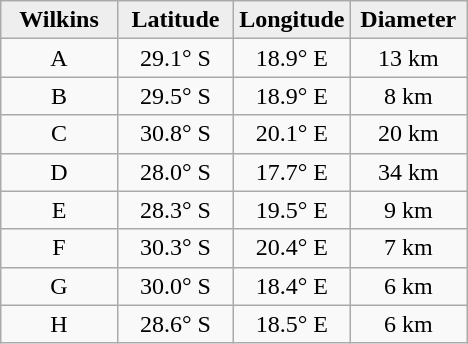<table class="wikitable">
<tr>
<th width="25%" style="background:#eeeeee;">Wilkins</th>
<th width="25%" style="background:#eeeeee;">Latitude</th>
<th width="25%" style="background:#eeeeee;">Longitude</th>
<th width="25%" style="background:#eeeeee;">Diameter</th>
</tr>
<tr>
<td align="center">A</td>
<td align="center">29.1° S</td>
<td align="center">18.9° E</td>
<td align="center">13 km</td>
</tr>
<tr>
<td align="center">B</td>
<td align="center">29.5° S</td>
<td align="center">18.9° E</td>
<td align="center">8 km</td>
</tr>
<tr>
<td align="center">C</td>
<td align="center">30.8° S</td>
<td align="center">20.1° E</td>
<td align="center">20 km</td>
</tr>
<tr>
<td align="center">D</td>
<td align="center">28.0° S</td>
<td align="center">17.7° E</td>
<td align="center">34 km</td>
</tr>
<tr>
<td align="center">E</td>
<td align="center">28.3° S</td>
<td align="center">19.5° E</td>
<td align="center">9 km</td>
</tr>
<tr>
<td align="center">F</td>
<td align="center">30.3° S</td>
<td align="center">20.4° E</td>
<td align="center">7 km</td>
</tr>
<tr>
<td align="center">G</td>
<td align="center">30.0° S</td>
<td align="center">18.4° E</td>
<td align="center">6 km</td>
</tr>
<tr>
<td align="center">H</td>
<td align="center">28.6° S</td>
<td align="center">18.5° E</td>
<td align="center">6 km</td>
</tr>
</table>
